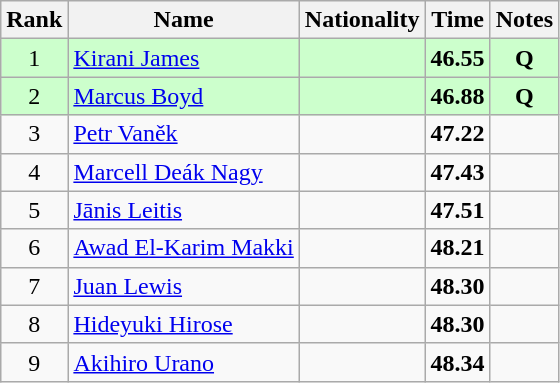<table class="wikitable sortable" style="text-align:center">
<tr>
<th>Rank</th>
<th>Name</th>
<th>Nationality</th>
<th>Time</th>
<th>Notes</th>
</tr>
<tr bgcolor=ccffcc>
<td>1</td>
<td align=left><a href='#'>Kirani James</a></td>
<td align=left></td>
<td><strong>46.55</strong></td>
<td><strong>Q</strong></td>
</tr>
<tr bgcolor=ccffcc>
<td>2</td>
<td align=left><a href='#'>Marcus Boyd</a></td>
<td align=left></td>
<td><strong>46.88</strong></td>
<td><strong>Q</strong></td>
</tr>
<tr>
<td>3</td>
<td align=left><a href='#'>Petr Vaněk</a></td>
<td align=left></td>
<td><strong>47.22</strong></td>
<td></td>
</tr>
<tr>
<td>4</td>
<td align=left><a href='#'>Marcell Deák Nagy</a></td>
<td align=left></td>
<td><strong>47.43</strong></td>
<td></td>
</tr>
<tr>
<td>5</td>
<td align=left><a href='#'>Jānis Leitis</a></td>
<td align=left></td>
<td><strong>47.51</strong></td>
<td></td>
</tr>
<tr>
<td>6</td>
<td align=left><a href='#'>Awad El-Karim Makki</a></td>
<td align=left></td>
<td><strong>48.21</strong></td>
<td></td>
</tr>
<tr>
<td>7</td>
<td align=left><a href='#'>Juan Lewis</a></td>
<td align=left></td>
<td><strong>48.30</strong></td>
<td></td>
</tr>
<tr>
<td>8</td>
<td align=left><a href='#'>Hideyuki Hirose</a></td>
<td align=left></td>
<td><strong>48.30</strong></td>
<td></td>
</tr>
<tr>
<td>9</td>
<td align=left><a href='#'>Akihiro Urano</a></td>
<td align=left></td>
<td><strong>48.34</strong></td>
<td></td>
</tr>
</table>
